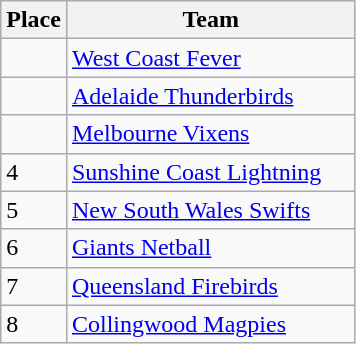<table class=wikitable style=text-align:left>
<tr>
<th width=35>Place</th>
<th width=185>Team</th>
</tr>
<tr>
<td></td>
<td style=text-align:left> <a href='#'>West Coast Fever</a></td>
</tr>
<tr>
<td></td>
<td style=text-align:left> <a href='#'>Adelaide Thunderbirds</a></td>
</tr>
<tr>
<td></td>
<td style=text-align:left> <a href='#'>Melbourne Vixens</a></td>
</tr>
<tr>
<td style=text-align:left>4</td>
<td> <a href='#'>Sunshine Coast Lightning</a></td>
</tr>
<tr>
<td style=text-align:left>5</td>
<td> <a href='#'>New South Wales Swifts</a></td>
</tr>
<tr>
<td style=text-align:left>6</td>
<td> <a href='#'>Giants Netball</a></td>
</tr>
<tr>
<td style=text-align:left>7</td>
<td> <a href='#'>Queensland Firebirds</a></td>
</tr>
<tr>
<td style=text-align:left>8</td>
<td> <a href='#'>Collingwood Magpies</a></td>
</tr>
</table>
